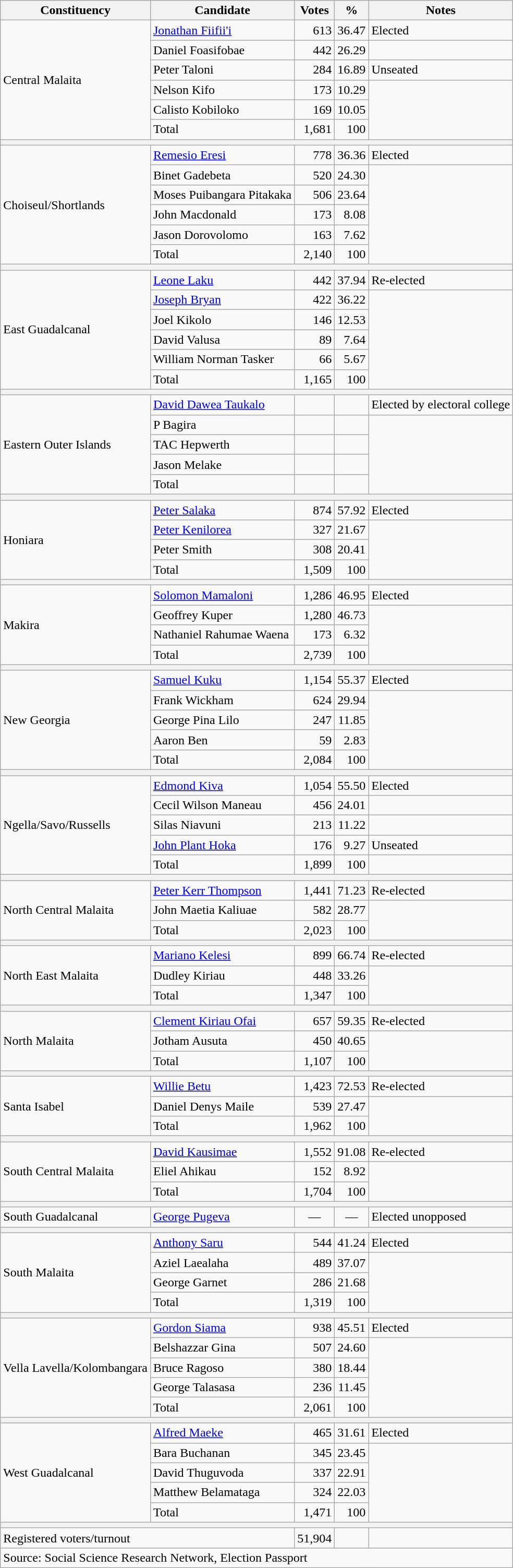<table class=wikitable style=text-align:right>
<tr>
<th>Constituency</th>
<th>Candidate</th>
<th>Votes</th>
<th>%</th>
<th>Notes</th>
</tr>
<tr>
<td align=left rowspan=6>Central Malaita</td>
<td align=left><a href='#'>Jonathan Fiifii'i</a></td>
<td>613</td>
<td>36.47</td>
<td align=left>Elected</td>
</tr>
<tr>
<td align=left>Daniel Foasifobae</td>
<td>442</td>
<td>26.29</td>
<td></td>
</tr>
<tr>
<td align=left>Peter Taloni</td>
<td>284</td>
<td>16.89</td>
<td align=left>Unseated</td>
</tr>
<tr>
<td align=left>Nelson Kifo</td>
<td>173</td>
<td>10.29</td>
</tr>
<tr>
<td align=left>Calisto Kobiloko</td>
<td>169</td>
<td>10.05</td>
</tr>
<tr>
<td align=left>Total</td>
<td>1,681</td>
<td>100</td>
</tr>
<tr>
<th colspan=5></th>
</tr>
<tr>
<td align=left rowspan=6>Choiseul/Shortlands</td>
<td align=left><a href='#'>Remesio Eresi</a></td>
<td>778</td>
<td>36.36</td>
<td align=left>Elected</td>
</tr>
<tr>
<td align=left>Binet Gadebeta</td>
<td>520</td>
<td>24.30</td>
<td rowspan=5></td>
</tr>
<tr>
<td align=left>Moses Puibangara Pitakaka</td>
<td>506</td>
<td>23.64</td>
</tr>
<tr>
<td align=left>John Macdonald</td>
<td>173</td>
<td>8.08</td>
</tr>
<tr>
<td align=left>Jason Dorovolomo</td>
<td>163</td>
<td>7.62</td>
</tr>
<tr>
<td align=left>Total</td>
<td>2,140</td>
<td>100</td>
</tr>
<tr>
<th colspan=5></th>
</tr>
<tr>
<td align=left rowspan=6>East Guadalcanal</td>
<td align=left><a href='#'>Leone Laku</a></td>
<td>442</td>
<td>37.94</td>
<td align=left>Re-elected</td>
</tr>
<tr>
<td align=left><a href='#'>Joseph Bryan</a></td>
<td>422</td>
<td>36.22</td>
<td rowspan=5></td>
</tr>
<tr>
<td align=left>Joel Kikolo</td>
<td>146</td>
<td>12.53</td>
</tr>
<tr>
<td align=left>David Valusa</td>
<td>89</td>
<td>7.64</td>
</tr>
<tr>
<td align=left>William Norman Tasker</td>
<td>66</td>
<td>5.67</td>
</tr>
<tr>
<td align=left>Total</td>
<td>1,165</td>
<td>100</td>
</tr>
<tr>
<th colspan=5></th>
</tr>
<tr>
<td align=left rowspan=5>Eastern Outer Islands</td>
<td align=left><a href='#'>David Dawea Taukalo</a></td>
<td></td>
<td></td>
<td align=left>Elected by electoral college</td>
</tr>
<tr>
<td align=left>P Bagira</td>
<td></td>
<td></td>
<td rowspan=4></td>
</tr>
<tr>
<td align=left>TAC Hepwerth</td>
<td></td>
<td></td>
</tr>
<tr>
<td align=left>Jason Melake</td>
<td></td>
<td></td>
</tr>
<tr>
<td align=left>Total</td>
<td></td>
<td></td>
</tr>
<tr>
<th colspan=5></th>
</tr>
<tr>
<td align=left rowspan=4>Honiara</td>
<td align=left><a href='#'>Peter Salaka</a></td>
<td>874</td>
<td>57.92</td>
<td align=left>Elected</td>
</tr>
<tr>
<td align=left><a href='#'>Peter Kenilorea</a></td>
<td>327</td>
<td>21.67</td>
<td rowspan=3></td>
</tr>
<tr>
<td align=left>Peter Smith</td>
<td>308</td>
<td>20.41</td>
</tr>
<tr>
<td align=left>Total</td>
<td>1,509</td>
<td>100</td>
</tr>
<tr>
<th colspan=5></th>
</tr>
<tr>
<td align=left rowspan=4>Makira</td>
<td align=left><a href='#'>Solomon Mamaloni</a></td>
<td>1,286</td>
<td>46.95</td>
<td align=left>Elected</td>
</tr>
<tr>
<td align=left>Geoffrey Kuper</td>
<td>1,280</td>
<td>46.73</td>
<td rowspan=3></td>
</tr>
<tr>
<td align=left>Nathaniel Rahumae Waena</td>
<td>173</td>
<td>6.32</td>
</tr>
<tr>
<td align=left>Total</td>
<td>2,739</td>
<td>100</td>
</tr>
<tr>
<th colspan=5></th>
</tr>
<tr>
<td align=left rowspan=5>New Georgia</td>
<td align=left><a href='#'>Samuel Kuku</a></td>
<td>1,154</td>
<td>55.37</td>
<td align=left>Elected</td>
</tr>
<tr>
<td align=left>Frank Wickham</td>
<td>624</td>
<td>29.94</td>
<td rowspan=4></td>
</tr>
<tr>
<td align=left>George Pina Lilo</td>
<td>247</td>
<td>11.85</td>
</tr>
<tr>
<td align=left>Aaron Ben</td>
<td>59</td>
<td>2.83</td>
</tr>
<tr>
<td align=left>Total</td>
<td>2,084</td>
<td>100</td>
</tr>
<tr>
<th colspan=5></th>
</tr>
<tr>
<td align=left rowspan=5>Ngella/Savo/Russells</td>
<td align=left><a href='#'>Edmond Kiva</a></td>
<td>1,054</td>
<td>55.50</td>
<td align=left>Elected</td>
</tr>
<tr>
<td align=left>Cecil Wilson Maneau</td>
<td>456</td>
<td>24.01</td>
<td></td>
</tr>
<tr>
<td align=left>Silas Niavuni</td>
<td>213</td>
<td>11.22</td>
</tr>
<tr>
<td align=left><a href='#'>John Plant Hoka</a></td>
<td>176</td>
<td>9.27</td>
<td align=left>Unseated</td>
</tr>
<tr>
<td align=left>Total</td>
<td>1,899</td>
<td>100</td>
</tr>
<tr>
<th colspan=5></th>
</tr>
<tr>
<td align=left rowspan=3>North Central Malaita</td>
<td align=left><a href='#'>Peter Kerr Thompson</a></td>
<td>1,441</td>
<td>71.23</td>
<td align=left>Re-elected</td>
</tr>
<tr>
<td align=left>John Maetia Kaliuae</td>
<td>582</td>
<td>28.77</td>
<td rowspan=2></td>
</tr>
<tr>
<td align=left>Total</td>
<td>2,023</td>
<td>100</td>
</tr>
<tr>
<th colspan=5></th>
</tr>
<tr>
<td align=left rowspan=3>North East Malaita</td>
<td align=left><a href='#'>Mariano Kelesi</a></td>
<td>899</td>
<td>66.74</td>
<td align=left>Re-elected</td>
</tr>
<tr>
<td align=left>Dudley Kiriau</td>
<td>448</td>
<td>33.26</td>
<td rowspan=2></td>
</tr>
<tr>
<td align=left>Total</td>
<td>1,347</td>
<td>100</td>
</tr>
<tr>
<th colspan=5></th>
</tr>
<tr>
<td align=left rowspan=3>North Malaita</td>
<td align=left><a href='#'>Clement Kiriau Ofai</a></td>
<td>657</td>
<td>59.35</td>
<td align=left>Re-elected</td>
</tr>
<tr>
<td align=left>Jotham  Ausuta</td>
<td>450</td>
<td>40.65</td>
<td rowspan=2></td>
</tr>
<tr>
<td align=left>Total</td>
<td>1,107</td>
<td>100</td>
</tr>
<tr>
<th colspan=5></th>
</tr>
<tr>
<td align=left rowspan=3>Santa Isabel</td>
<td align=left><a href='#'>Willie Betu</a></td>
<td>1,423</td>
<td>72.53</td>
<td align=left>Re-elected</td>
</tr>
<tr>
<td align=left>Daniel Denys Maile</td>
<td>539</td>
<td>27.47</td>
<td rowspan=2></td>
</tr>
<tr>
<td align=left>Total</td>
<td>1,962</td>
<td>100</td>
</tr>
<tr>
<th colspan=5></th>
</tr>
<tr>
<td align=left rowspan=3>South Central Malaita</td>
<td align=left><a href='#'>David Kausimae</a></td>
<td>1,552</td>
<td>91.08</td>
<td align=left>Re-elected</td>
</tr>
<tr>
<td align=left>Eliel Ahikau</td>
<td>152</td>
<td>8.92</td>
<td rowspan=2></td>
</tr>
<tr>
<td align=left>Total</td>
<td>1,704</td>
<td>100</td>
</tr>
<tr>
<th colspan=5></th>
</tr>
<tr>
<td align=left>South Guadalcanal</td>
<td align=left><a href='#'>George Pugeva</a></td>
<td align=center>—</td>
<td align=center>—</td>
<td align=left>Elected unopposed</td>
</tr>
<tr>
<th colspan=5></th>
</tr>
<tr>
<td align=left rowspan=4>South Malaita</td>
<td align=left><a href='#'>Anthony Saru</a></td>
<td>544</td>
<td>41.24</td>
<td align=left>Elected</td>
</tr>
<tr>
<td align=left>Aziel Laealaha</td>
<td>489</td>
<td>37.07</td>
<td rowspan=3></td>
</tr>
<tr>
<td align=left>George Garnet</td>
<td>286</td>
<td>21.68</td>
</tr>
<tr>
<td align=left>Total</td>
<td>1,319</td>
<td>100</td>
</tr>
<tr>
<th colspan=5></th>
</tr>
<tr>
<td align=left rowspan=5>Vella Lavella/Kolombangara</td>
<td align=left><a href='#'>Gordon Siama</a></td>
<td>938</td>
<td>45.51</td>
<td align=left>Elected</td>
</tr>
<tr>
<td align=left>Belshazzar Gina</td>
<td>507</td>
<td>24.60</td>
<td rowspan=4></td>
</tr>
<tr>
<td align=left>Bruce Ragoso</td>
<td>380</td>
<td>18.44</td>
</tr>
<tr>
<td align=left>George Talasasa</td>
<td>236</td>
<td>11.45</td>
</tr>
<tr>
<td align=left>Total</td>
<td>2,061</td>
<td>100</td>
</tr>
<tr>
<th colspan=5></th>
</tr>
<tr>
<td align=left rowspan=5>West Guadalcanal</td>
<td align=left><a href='#'>Alfred Maeke</a></td>
<td>465</td>
<td>31.61</td>
<td align=left>Elected</td>
</tr>
<tr>
<td align=left>Bara Buchanan</td>
<td>345</td>
<td>23.45</td>
<td rowspan=4></td>
</tr>
<tr>
<td align=left>David Thuguvoda</td>
<td>337</td>
<td>22.91</td>
</tr>
<tr>
<td align=left>Matthew Belamataga</td>
<td>324</td>
<td>22.03</td>
</tr>
<tr>
<td align=left>Total</td>
<td>1,471</td>
<td>100</td>
</tr>
<tr>
<th colspan=5></th>
</tr>
<tr>
<td align=left colspan=2>Registered voters/turnout</td>
<td>51,904</td>
<td></td>
<td></td>
</tr>
<tr>
<td colspan=5 align=left>Source: Social Science Research Network, Election Passport</td>
</tr>
</table>
